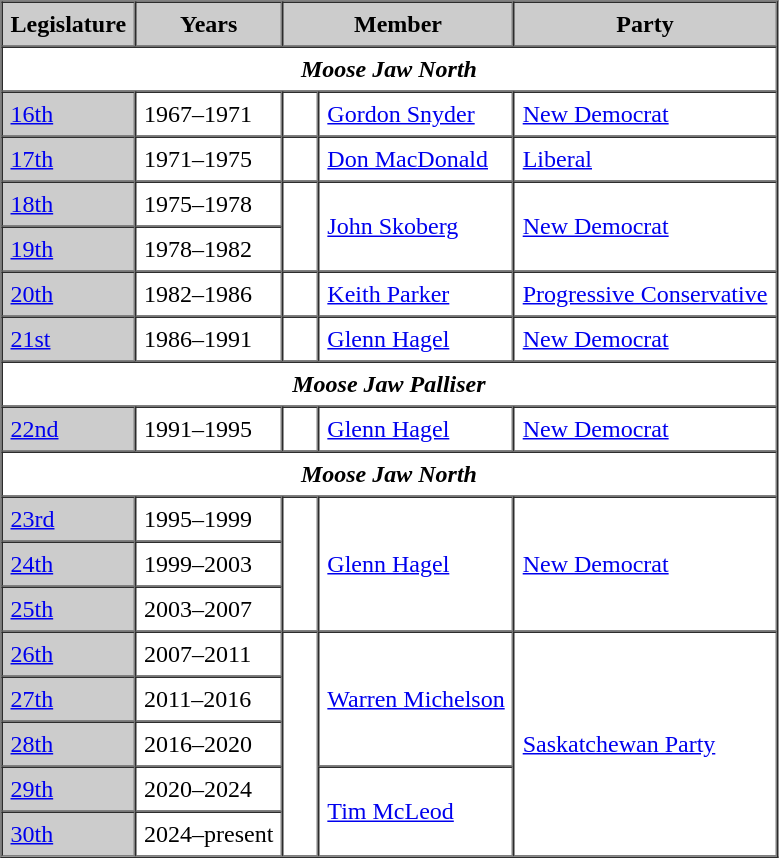<table border=1 cellpadding=5 cellspacing=0>
<tr bgcolor="CCCCCC">
<th>Legislature</th>
<th>Years</th>
<th colspan="2">Member</th>
<th>Party</th>
</tr>
<tr>
<td colspan="5" align="center"><strong><em>Moose Jaw North</em></strong></td>
</tr>
<tr>
<td bgcolor="CCCCCC"><a href='#'>16th</a></td>
<td>1967–1971</td>
<td>   </td>
<td><a href='#'>Gordon Snyder</a></td>
<td><a href='#'>New Democrat</a></td>
</tr>
<tr>
<td bgcolor="CCCCCC"><a href='#'>17th</a></td>
<td>1971–1975</td>
<td>   </td>
<td><a href='#'>Don MacDonald</a></td>
<td><a href='#'>Liberal</a></td>
</tr>
<tr>
<td bgcolor="CCCCCC"><a href='#'>18th</a></td>
<td>1975–1978</td>
<td rowspan="2" >   </td>
<td rowspan="2"><a href='#'>John Skoberg</a></td>
<td rowspan="2"><a href='#'>New Democrat</a></td>
</tr>
<tr>
<td bgcolor="CCCCCC"><a href='#'>19th</a></td>
<td>1978–1982</td>
</tr>
<tr>
<td bgcolor="CCCCCC"><a href='#'>20th</a></td>
<td>1982–1986</td>
<td>   </td>
<td><a href='#'>Keith Parker</a></td>
<td><a href='#'>Progressive Conservative</a></td>
</tr>
<tr>
<td bgcolor="CCCCCC"><a href='#'>21st</a></td>
<td>1986–1991</td>
<td>   </td>
<td><a href='#'>Glenn Hagel</a></td>
<td><a href='#'>New Democrat</a></td>
</tr>
<tr>
<td colspan="5" align="center"><strong><em>Moose Jaw Palliser</em></strong></td>
</tr>
<tr>
<td bgcolor="CCCCCC"><a href='#'>22nd</a></td>
<td>1991–1995</td>
<td>   </td>
<td><a href='#'>Glenn Hagel</a></td>
<td><a href='#'>New Democrat</a></td>
</tr>
<tr>
<td colspan="5" align="center"><strong><em>Moose Jaw North</em></strong></td>
</tr>
<tr>
<td bgcolor="CCCCCC"><a href='#'>23rd</a></td>
<td>1995–1999</td>
<td rowspan="3" >   </td>
<td rowspan="3"><a href='#'>Glenn Hagel</a></td>
<td rowspan="3"><a href='#'>New Democrat</a></td>
</tr>
<tr>
<td bgcolor="CCCCCC"><a href='#'>24th</a></td>
<td>1999–2003</td>
</tr>
<tr>
<td bgcolor="CCCCCC"><a href='#'>25th</a></td>
<td>2003–2007</td>
</tr>
<tr>
<td bgcolor="CCCCCC"><a href='#'>26th</a></td>
<td>2007–2011</td>
<td rowspan="5" >   </td>
<td rowspan="3"><a href='#'>Warren Michelson</a></td>
<td rowspan="5"><a href='#'>Saskatchewan Party</a></td>
</tr>
<tr>
<td bgcolor="CCCCCC"><a href='#'>27th</a></td>
<td>2011–2016</td>
</tr>
<tr>
<td bgcolor="CCCCCC"><a href='#'>28th</a></td>
<td>2016–2020</td>
</tr>
<tr>
<td bgcolor="CCCCCC"><a href='#'>29th</a></td>
<td>2020–2024</td>
<td rowspan="2"><a href='#'>Tim McLeod</a></td>
</tr>
<tr>
<td bgcolor="CCCCCC"><a href='#'>30th</a></td>
<td>2024–present</td>
</tr>
</table>
